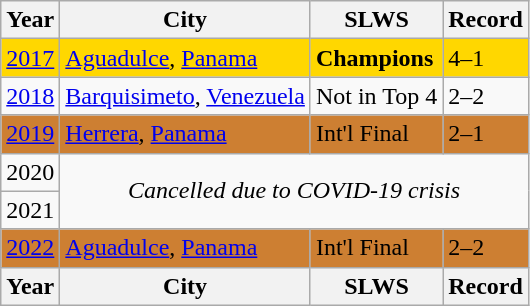<table class="wikitable">
<tr>
<th>Year</th>
<th>City</th>
<th>SLWS</th>
<th>Record</th>
</tr>
<tr style="background:gold;">
<td><a href='#'>2017</a></td>
<td> <a href='#'>Aguadulce</a>, <a href='#'>Panama</a></td>
<td><strong>Champions</strong></td>
<td>4–1</td>
</tr>
<tr>
<td><a href='#'>2018</a></td>
<td> <a href='#'>Barquisimeto</a>, <a href='#'>Venezuela</a></td>
<td>Not in Top 4</td>
<td>2–2</td>
</tr>
<tr style="background:#cd7f32;">
<td><a href='#'>2019</a></td>
<td> <a href='#'>Herrera</a>, <a href='#'>Panama</a></td>
<td>Int'l Final</td>
<td>2–1</td>
</tr>
<tr>
<td>2020</td>
<td colspan=3 rowspan=2 style="text-align:center;"><em>Cancelled due to COVID-19 crisis</em></td>
</tr>
<tr>
<td>2021</td>
</tr>
<tr style="background:#cd7f32;">
<td><a href='#'>2022</a></td>
<td> <a href='#'>Aguadulce</a>, <a href='#'>Panama</a></td>
<td>Int'l Final</td>
<td>2–2</td>
</tr>
<tr>
<th>Year</th>
<th>City</th>
<th>SLWS</th>
<th>Record</th>
</tr>
</table>
